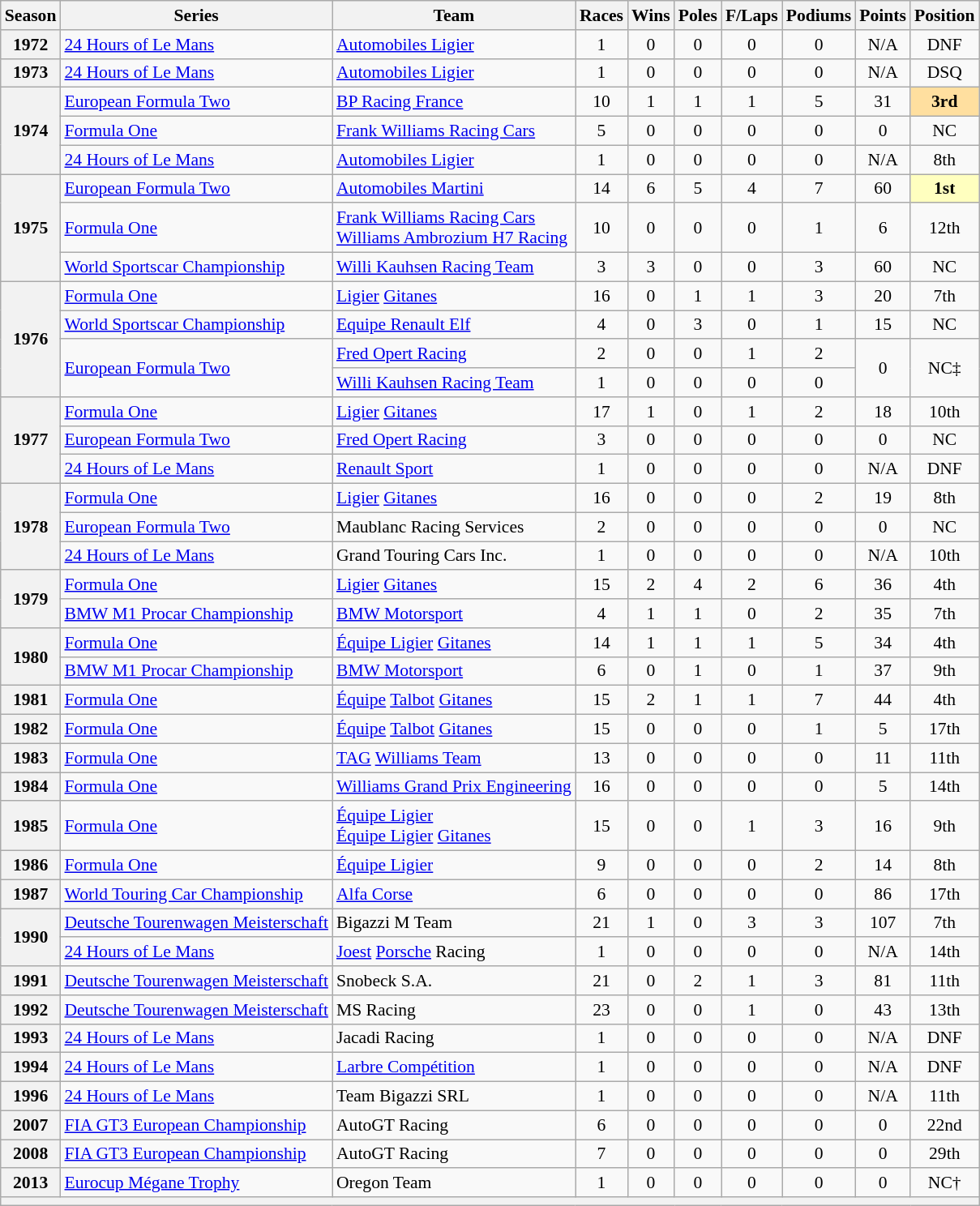<table class="wikitable" style="font-size: 90%; text-align:center">
<tr>
<th>Season</th>
<th>Series</th>
<th>Team</th>
<th>Races</th>
<th>Wins</th>
<th>Poles</th>
<th>F/Laps</th>
<th>Podiums</th>
<th>Points</th>
<th>Position</th>
</tr>
<tr>
<th>1972</th>
<td align=left><a href='#'>24 Hours of Le Mans</a></td>
<td align=left><a href='#'>Automobiles Ligier</a></td>
<td>1</td>
<td>0</td>
<td>0</td>
<td>0</td>
<td>0</td>
<td>N/A</td>
<td>DNF</td>
</tr>
<tr>
<th>1973</th>
<td align=left><a href='#'>24 Hours of Le Mans</a></td>
<td align=left><a href='#'>Automobiles Ligier</a></td>
<td>1</td>
<td>0</td>
<td>0</td>
<td>0</td>
<td>0</td>
<td>N/A</td>
<td>DSQ</td>
</tr>
<tr>
<th rowspan=3>1974</th>
<td align=left><a href='#'>European Formula Two</a></td>
<td align=left><a href='#'>BP Racing France</a></td>
<td>10</td>
<td>1</td>
<td>1</td>
<td>1</td>
<td>5</td>
<td>31</td>
<td style="background:#FFDF9F"><strong>3rd</strong></td>
</tr>
<tr>
<td align=left><a href='#'>Formula One</a></td>
<td align=left><a href='#'>Frank Williams Racing Cars</a></td>
<td>5</td>
<td>0</td>
<td>0</td>
<td>0</td>
<td>0</td>
<td>0</td>
<td>NC</td>
</tr>
<tr>
<td align=left><a href='#'>24 Hours of Le Mans</a></td>
<td align=left><a href='#'>Automobiles Ligier</a></td>
<td>1</td>
<td>0</td>
<td>0</td>
<td>0</td>
<td>0</td>
<td>N/A</td>
<td>8th</td>
</tr>
<tr>
<th rowspan=3>1975</th>
<td align=left><a href='#'>European Formula Two</a></td>
<td align=left><a href='#'>Automobiles Martini</a></td>
<td>14</td>
<td>6</td>
<td>5</td>
<td>4</td>
<td>7</td>
<td>60</td>
<td style="background:#FFFFBF"><strong>1st</strong></td>
</tr>
<tr>
<td align=left><a href='#'>Formula One</a></td>
<td align=left><a href='#'>Frank Williams Racing Cars</a><br><a href='#'>Williams Ambrozium H7 Racing</a></td>
<td>10</td>
<td>0</td>
<td>0</td>
<td>0</td>
<td>1</td>
<td>6</td>
<td>12th</td>
</tr>
<tr>
<td align=left><a href='#'>World Sportscar Championship</a></td>
<td align=left><a href='#'>Willi Kauhsen Racing Team</a></td>
<td>3</td>
<td>3</td>
<td>0</td>
<td>0</td>
<td>3</td>
<td>60</td>
<td>NC</td>
</tr>
<tr>
<th rowspan=4>1976</th>
<td align=left><a href='#'>Formula One</a></td>
<td align=left><a href='#'>Ligier</a> <a href='#'>Gitanes</a></td>
<td>16</td>
<td>0</td>
<td>1</td>
<td>1</td>
<td>3</td>
<td>20</td>
<td>7th</td>
</tr>
<tr>
<td align=left><a href='#'>World Sportscar Championship</a></td>
<td align=left><a href='#'>Equipe Renault Elf</a></td>
<td>4</td>
<td>0</td>
<td>3</td>
<td>0</td>
<td>1</td>
<td>15</td>
<td>NC</td>
</tr>
<tr>
<td rowspan="2" style="text-align:left"><a href='#'>European Formula Two</a></td>
<td align=left><a href='#'>Fred Opert Racing</a></td>
<td>2</td>
<td>0</td>
<td>0</td>
<td>1</td>
<td>2</td>
<td rowspan=2>0</td>
<td rowspan=2>NC‡</td>
</tr>
<tr>
<td align=left><a href='#'>Willi Kauhsen Racing Team</a></td>
<td>1</td>
<td>0</td>
<td>0</td>
<td>0</td>
<td>0</td>
</tr>
<tr>
<th rowspan=3>1977</th>
<td align=left><a href='#'>Formula One</a></td>
<td align=left><a href='#'>Ligier</a> <a href='#'>Gitanes</a></td>
<td>17</td>
<td>1</td>
<td>0</td>
<td>1</td>
<td>2</td>
<td>18</td>
<td>10th</td>
</tr>
<tr>
<td align=left><a href='#'>European Formula Two</a></td>
<td align=left><a href='#'>Fred Opert Racing</a></td>
<td>3</td>
<td>0</td>
<td>0</td>
<td>0</td>
<td>0</td>
<td>0</td>
<td>NC</td>
</tr>
<tr>
<td align=left><a href='#'>24 Hours of Le Mans</a></td>
<td align=left><a href='#'>Renault Sport</a></td>
<td>1</td>
<td>0</td>
<td>0</td>
<td>0</td>
<td>0</td>
<td>N/A</td>
<td>DNF</td>
</tr>
<tr>
<th rowspan=3>1978</th>
<td align=left><a href='#'>Formula One</a></td>
<td align=left><a href='#'>Ligier</a> <a href='#'>Gitanes</a></td>
<td>16</td>
<td>0</td>
<td>0</td>
<td>0</td>
<td>2</td>
<td>19</td>
<td>8th</td>
</tr>
<tr>
<td align=left><a href='#'>European Formula Two</a></td>
<td align=left>Maublanc Racing Services</td>
<td>2</td>
<td>0</td>
<td>0</td>
<td>0</td>
<td>0</td>
<td>0</td>
<td>NC</td>
</tr>
<tr>
<td align=left><a href='#'>24 Hours of Le Mans</a></td>
<td align=left>Grand Touring Cars Inc.</td>
<td>1</td>
<td>0</td>
<td>0</td>
<td>0</td>
<td>0</td>
<td>N/A</td>
<td>10th</td>
</tr>
<tr>
<th rowspan=2>1979</th>
<td align=left><a href='#'>Formula One</a></td>
<td align=left><a href='#'>Ligier</a> <a href='#'>Gitanes</a></td>
<td>15</td>
<td>2</td>
<td>4</td>
<td>2</td>
<td>6</td>
<td>36</td>
<td>4th</td>
</tr>
<tr>
<td align=left><a href='#'>BMW M1 Procar Championship</a></td>
<td align=left><a href='#'>BMW Motorsport</a></td>
<td>4</td>
<td>1</td>
<td>1</td>
<td>0</td>
<td>2</td>
<td>35</td>
<td>7th</td>
</tr>
<tr>
<th rowspan=2>1980</th>
<td align=left><a href='#'>Formula One</a></td>
<td align=left><a href='#'>Équipe Ligier</a> <a href='#'>Gitanes</a></td>
<td>14</td>
<td>1</td>
<td>1</td>
<td>1</td>
<td>5</td>
<td>34</td>
<td>4th</td>
</tr>
<tr>
<td align=left><a href='#'>BMW M1 Procar Championship</a></td>
<td align=left><a href='#'>BMW Motorsport</a></td>
<td>6</td>
<td>0</td>
<td>1</td>
<td>0</td>
<td>1</td>
<td>37</td>
<td>9th</td>
</tr>
<tr>
<th>1981</th>
<td align=left><a href='#'>Formula One</a></td>
<td align=left><a href='#'>Équipe</a> <a href='#'>Talbot</a> <a href='#'>Gitanes</a></td>
<td>15</td>
<td>2</td>
<td>1</td>
<td>1</td>
<td>7</td>
<td>44</td>
<td>4th</td>
</tr>
<tr>
<th>1982</th>
<td align=left><a href='#'>Formula One</a></td>
<td align=left><a href='#'>Équipe</a> <a href='#'>Talbot</a> <a href='#'>Gitanes</a></td>
<td>15</td>
<td>0</td>
<td>0</td>
<td>0</td>
<td>1</td>
<td>5</td>
<td>17th</td>
</tr>
<tr>
<th>1983</th>
<td align=left><a href='#'>Formula One</a></td>
<td align=left><a href='#'>TAG</a> <a href='#'>Williams Team</a></td>
<td>13</td>
<td>0</td>
<td>0</td>
<td>0</td>
<td>0</td>
<td>11</td>
<td>11th</td>
</tr>
<tr>
<th>1984</th>
<td align=left><a href='#'>Formula One</a></td>
<td align=left><a href='#'>Williams Grand Prix Engineering</a></td>
<td>16</td>
<td>0</td>
<td>0</td>
<td>0</td>
<td>0</td>
<td>5</td>
<td>14th</td>
</tr>
<tr>
<th>1985</th>
<td align=left><a href='#'>Formula One</a></td>
<td align=left nowrap><a href='#'>Équipe Ligier</a><br><a href='#'>Équipe Ligier</a> <a href='#'>Gitanes</a></td>
<td>15</td>
<td>0</td>
<td>0</td>
<td>1</td>
<td>3</td>
<td>16</td>
<td>9th</td>
</tr>
<tr>
<th>1986</th>
<td align=left><a href='#'>Formula One</a></td>
<td align=left><a href='#'>Équipe Ligier</a></td>
<td>9</td>
<td>0</td>
<td>0</td>
<td>0</td>
<td>2</td>
<td>14</td>
<td>8th</td>
</tr>
<tr>
<th>1987</th>
<td align=left><a href='#'>World Touring Car Championship</a></td>
<td align=left><a href='#'>Alfa Corse</a></td>
<td>6</td>
<td>0</td>
<td>0</td>
<td>0</td>
<td>0</td>
<td>86</td>
<td>17th</td>
</tr>
<tr>
<th rowspan=2>1990</th>
<td align=left><a href='#'>Deutsche Tourenwagen Meisterschaft</a></td>
<td align=left>Bigazzi M Team</td>
<td>21</td>
<td>1</td>
<td>0</td>
<td>3</td>
<td>3</td>
<td>107</td>
<td>7th</td>
</tr>
<tr>
<td align=left><a href='#'>24 Hours of Le Mans</a></td>
<td align=left><a href='#'>Joest</a> <a href='#'>Porsche</a> Racing</td>
<td>1</td>
<td>0</td>
<td>0</td>
<td>0</td>
<td>0</td>
<td>N/A</td>
<td>14th</td>
</tr>
<tr>
<th>1991</th>
<td align=left nowrap><a href='#'>Deutsche Tourenwagen Meisterschaft</a></td>
<td align=left>Snobeck S.A.</td>
<td>21</td>
<td>0</td>
<td>2</td>
<td>1</td>
<td>3</td>
<td>81</td>
<td>11th</td>
</tr>
<tr>
<th>1992</th>
<td align=left><a href='#'>Deutsche Tourenwagen Meisterschaft</a></td>
<td align=left>MS Racing</td>
<td>23</td>
<td>0</td>
<td>0</td>
<td>1</td>
<td>0</td>
<td>43</td>
<td>13th</td>
</tr>
<tr>
<th>1993</th>
<td align=left><a href='#'>24 Hours of Le Mans</a></td>
<td align=left>Jacadi Racing</td>
<td>1</td>
<td>0</td>
<td>0</td>
<td>0</td>
<td>0</td>
<td>N/A</td>
<td>DNF</td>
</tr>
<tr>
<th>1994</th>
<td align=left><a href='#'>24 Hours of Le Mans</a></td>
<td align=left><a href='#'>Larbre Compétition</a></td>
<td>1</td>
<td>0</td>
<td>0</td>
<td>0</td>
<td>0</td>
<td>N/A</td>
<td>DNF</td>
</tr>
<tr>
<th>1996</th>
<td align=left><a href='#'>24 Hours of Le Mans</a></td>
<td align=left>Team Bigazzi SRL</td>
<td>1</td>
<td>0</td>
<td>0</td>
<td>0</td>
<td>0</td>
<td>N/A</td>
<td>11th</td>
</tr>
<tr>
<th>2007</th>
<td align=left><a href='#'>FIA GT3 European Championship</a></td>
<td align=left>AutoGT Racing</td>
<td>6</td>
<td>0</td>
<td>0</td>
<td>0</td>
<td>0</td>
<td>0</td>
<td>22nd</td>
</tr>
<tr>
<th>2008</th>
<td align=left><a href='#'>FIA GT3 European Championship</a></td>
<td align=left>AutoGT Racing</td>
<td>7</td>
<td>0</td>
<td>0</td>
<td>0</td>
<td>0</td>
<td>0</td>
<td>29th</td>
</tr>
<tr>
<th>2013</th>
<td align=left><a href='#'>Eurocup Mégane Trophy</a></td>
<td align=left>Oregon Team</td>
<td>1</td>
<td>0</td>
<td>0</td>
<td>0</td>
<td>0</td>
<td>0</td>
<td>NC†</td>
</tr>
<tr>
<th colspan="10"></th>
</tr>
</table>
